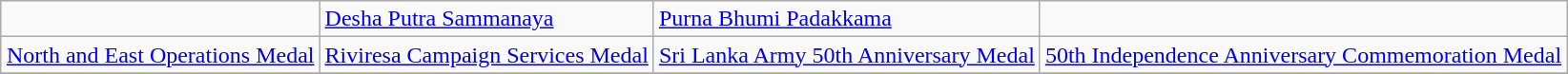<table class="wikitable" style="margin:1em auto;">
<tr>
<td></td>
<td><a href='#'>Desha Putra Sammanaya</a></td>
<td><a href='#'>Purna Bhumi Padakkama</a></td>
</tr>
<tr>
<td><a href='#'>North and East Operations Medal</a></td>
<td><a href='#'>Riviresa Campaign Services Medal</a></td>
<td><a href='#'>Sri Lanka Army 50th Anniversary Medal</a></td>
<td><a href='#'>50th Independence Anniversary Commemoration Medal</a></td>
</tr>
<tr>
</tr>
</table>
